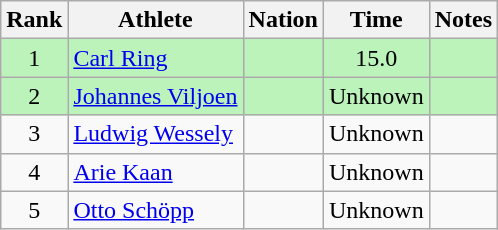<table class="wikitable sortable" style="text-align:center">
<tr>
<th>Rank</th>
<th>Athlete</th>
<th>Nation</th>
<th>Time</th>
<th>Notes</th>
</tr>
<tr bgcolor=bbf3bb>
<td>1</td>
<td align=left><a href='#'>Carl Ring</a></td>
<td align=left></td>
<td>15.0</td>
<td></td>
</tr>
<tr bgcolor=bbf3bb>
<td>2</td>
<td align=left><a href='#'>Johannes Viljoen</a></td>
<td align=left></td>
<td>Unknown</td>
<td></td>
</tr>
<tr>
<td>3</td>
<td align=left><a href='#'>Ludwig Wessely</a></td>
<td align=left></td>
<td>Unknown</td>
<td></td>
</tr>
<tr>
<td>4</td>
<td align=left><a href='#'>Arie Kaan</a></td>
<td align=left></td>
<td>Unknown</td>
<td></td>
</tr>
<tr>
<td>5</td>
<td align=left><a href='#'>Otto Schöpp</a></td>
<td align=left></td>
<td>Unknown</td>
<td></td>
</tr>
</table>
